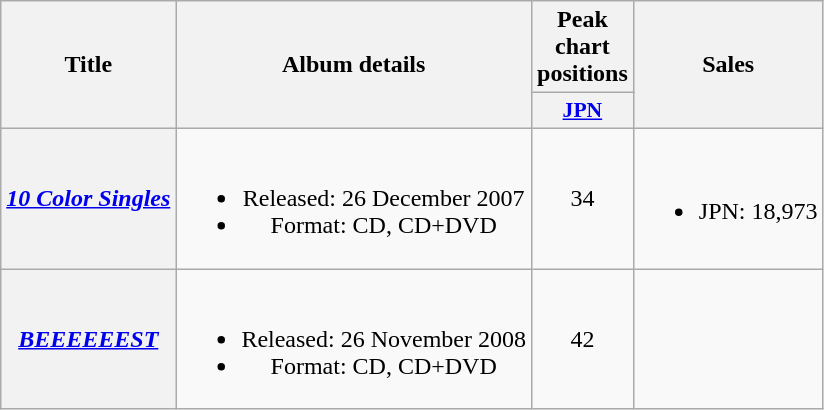<table class="wikitable plainrowheaders" style="text-align:center;">
<tr>
<th rowspan="2">Title</th>
<th rowspan="2">Album details</th>
<th>Peak chart positions</th>
<th rowspan="2">Sales</th>
</tr>
<tr>
<th scope="col" style="width:2.5em;font-size:90%;"><a href='#'>JPN</a><br></th>
</tr>
<tr>
<th scope="row"><em><a href='#'>10 Color Singles</a></em></th>
<td><br><ul><li>Released: 26 December 2007</li><li>Format: CD, CD+DVD</li></ul></td>
<td>34</td>
<td><br><ul><li>JPN: 18,973</li></ul></td>
</tr>
<tr>
<th scope="row"><em><a href='#'>BEEEEEEST</a></em></th>
<td><br><ul><li>Released: 26 November 2008</li><li>Format: CD, CD+DVD</li></ul></td>
<td>42</td>
<td></td>
</tr>
</table>
